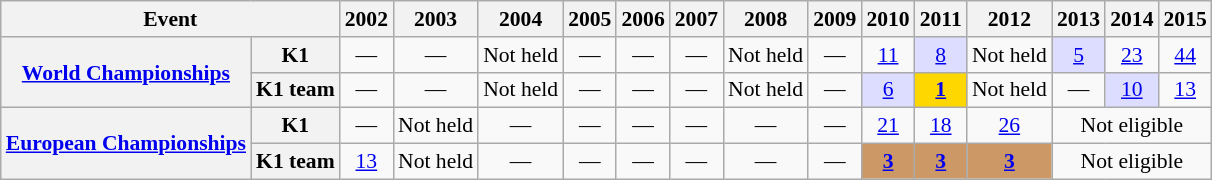<table class="wikitable plainrowheaders" style=font-size:90%>
<tr>
<th scope="col" colspan=2>Event</th>
<th scope="col">2002</th>
<th scope="col">2003</th>
<th scope="col">2004</th>
<th scope="col">2005</th>
<th scope="col">2006</th>
<th scope="col">2007</th>
<th scope="col">2008</th>
<th scope="col">2009</th>
<th scope="col">2010</th>
<th scope="col">2011</th>
<th scope="col">2012</th>
<th scope="col">2013</th>
<th scope="col">2014</th>
<th scope="col">2015</th>
</tr>
<tr style="text-align:center;">
<th scope="row" rowspan=2><a href='#'>World Championships</a></th>
<th scope="row">K1</th>
<td>—</td>
<td>—</td>
<td>Not held</td>
<td>—</td>
<td>—</td>
<td>—</td>
<td>Not held</td>
<td>—</td>
<td><a href='#'>11</a></td>
<td style="background:#ddf;"><a href='#'>8</a></td>
<td>Not held</td>
<td style="background:#ddf;"><a href='#'>5</a></td>
<td><a href='#'>23</a></td>
<td><a href='#'>44</a></td>
</tr>
<tr style="text-align:center;">
<th scope="row">K1 team</th>
<td>—</td>
<td>—</td>
<td>Not held</td>
<td>—</td>
<td>—</td>
<td>—</td>
<td>Not held</td>
<td>—</td>
<td style="background:#ddf;"><a href='#'>6</a></td>
<td style="background:gold;"><a href='#'><strong>1</strong></a></td>
<td>Not held</td>
<td>—</td>
<td style="background:#ddf;"><a href='#'>10</a></td>
<td><a href='#'>13</a></td>
</tr>
<tr style="text-align:center;">
<th scope="row" rowspan=3><a href='#'>European Championships</a></th>
<th scope="row">K1</th>
<td>—</td>
<td>Not held</td>
<td>—</td>
<td>—</td>
<td>—</td>
<td>—</td>
<td>—</td>
<td>—</td>
<td><a href='#'>21</a></td>
<td><a href='#'>18</a></td>
<td><a href='#'>26</a></td>
<td colspan=3>Not eligible</td>
</tr>
<tr style="text-align:center;">
<th scope="row">K1 team</th>
<td><a href='#'>13</a></td>
<td>Not held</td>
<td>—</td>
<td>—</td>
<td>—</td>
<td>—</td>
<td>—</td>
<td>—</td>
<td style="background:#cc9966;"><a href='#'><strong>3</strong></a></td>
<td style="background:#cc9966;"><a href='#'><strong>3</strong></a></td>
<td style="background:#cc9966;"><a href='#'><strong>3</strong></a></td>
<td colspan=3>Not eligible</td>
</tr>
</table>
